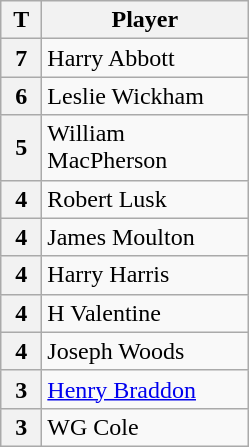<table class="wikitable" style="text-align:center;">
<tr>
<th width="20">T</th>
<th width="130">Player</th>
</tr>
<tr>
<th>7</th>
<td style="text-align:left;"> Harry Abbott</td>
</tr>
<tr>
<th>6</th>
<td style="text-align:left;"> Leslie Wickham</td>
</tr>
<tr>
<th>5</th>
<td style="text-align:left;"> William MacPherson</td>
</tr>
<tr>
<th>4</th>
<td style="text-align:left;"> Robert Lusk</td>
</tr>
<tr>
<th>4</th>
<td style="text-align:left;"> James Moulton</td>
</tr>
<tr>
<th>4</th>
<td style="text-align:left;"> Harry Harris</td>
</tr>
<tr>
<th>4</th>
<td style="text-align:left;"> H Valentine</td>
</tr>
<tr>
<th>4</th>
<td style="text-align:left;"> Joseph Woods</td>
</tr>
<tr>
<th>3</th>
<td style="text-align:left;"> <a href='#'>Henry Braddon</a></td>
</tr>
<tr>
<th>3</th>
<td style="text-align:left;"> WG Cole</td>
</tr>
</table>
